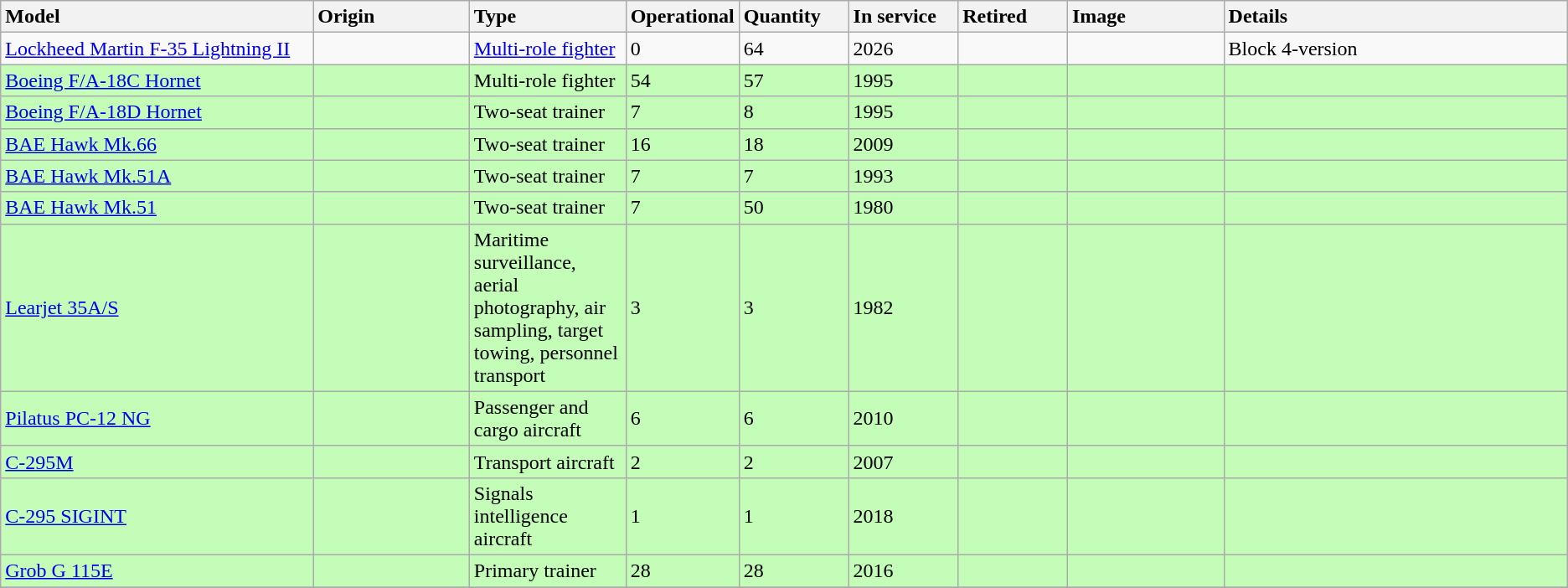<table class="wikitable sortable">
<tr>
<th style="text-align: left; width:20%;">Model</th>
<th style="text-align: left; width:10%;">Origin</th>
<th style="text-align: left; width:10%;">Type</th>
<th style="text-align: left; width:7%;">Operational</th>
<th style="text-align: left; width:7%;">Quantity</th>
<th style="text-align: left; width:7%;">In service</th>
<th style="text-align: left; width:7%;">Retired</th>
<th style="text-align: left; width:10%;">Image</th>
<th style="text-align: left; width:35%;">Details</th>
</tr>
<tr>
<td><a href='#'>Lockheed Martin F-35 Lightning II</a></td>
<td></td>
<td><a href='#'>Multi-role fighter</a></td>
<td>0</td>
<td>64</td>
<td>2026</td>
<td></td>
<td></td>
<td>Block 4-version</td>
</tr>
<tr style="background:#C3FDB8;">
<td><a href='#'>Boeing F/A-18C Hornet</a></td>
<td></td>
<td>Multi-role fighter</td>
<td>54</td>
<td>57</td>
<td>1995</td>
<td></td>
<td></td>
<td></td>
</tr>
<tr style="background:#C3FDB8;">
<td><a href='#'>Boeing F/A-18D Hornet</a></td>
<td></td>
<td>Two-seat trainer</td>
<td>7</td>
<td>8</td>
<td>1995</td>
<td></td>
<td></td>
<td></td>
</tr>
<tr style="background:#C3FDB8;">
<td><a href='#'>BAE Hawk Mk.66</a></td>
<td></td>
<td>Two-seat trainer</td>
<td>16</td>
<td>18</td>
<td>2009</td>
<td></td>
<td></td>
<td></td>
</tr>
<tr style="background:#C3FDB8;">
<td><a href='#'>BAE Hawk Mk.51A</a></td>
<td></td>
<td>Two-seat trainer</td>
<td>7</td>
<td>7</td>
<td>1993</td>
<td></td>
<td></td>
<td></td>
</tr>
<tr style="background:#C3FDB8;">
<td><a href='#'>BAE Hawk Mk.51</a></td>
<td></td>
<td>Two-seat trainer</td>
<td>7</td>
<td>50</td>
<td>1980</td>
<td></td>
<td></td>
<td></td>
</tr>
<tr style="background:#C3FDB8;">
<td><a href='#'>Learjet 35A/S</a></td>
<td></td>
<td>Maritime surveillance, aerial photography, air sampling, target towing, personnel transport</td>
<td>3</td>
<td>3</td>
<td>1982</td>
<td></td>
<td></td>
<td></td>
</tr>
<tr style="background:#C3FDB8;">
<td><a href='#'>Pilatus PC-12 NG</a></td>
<td></td>
<td>Passenger and cargo aircraft</td>
<td>6</td>
<td>6</td>
<td>2010</td>
<td></td>
<td></td>
<td></td>
</tr>
<tr style="background:#C3FDB8;">
<td><a href='#'>C-295M</a></td>
<td></td>
<td>Transport aircraft</td>
<td>2</td>
<td>2</td>
<td>2007</td>
<td></td>
<td></td>
<td></td>
</tr>
<tr style="background:#C3FDB8;">
<td><a href='#'>C-295 SIGINT</a></td>
<td></td>
<td>Signals intelligence aircraft</td>
<td>1</td>
<td>1</td>
<td>2018</td>
<td></td>
<td></td>
<td></td>
</tr>
<tr style="background:#C3FDB8;">
<td><a href='#'>Grob G 115E</a></td>
<td></td>
<td>Primary trainer</td>
<td>28</td>
<td>28</td>
<td>2016</td>
<td></td>
<td></td>
<td></td>
</tr>
<tr>
</tr>
</table>
